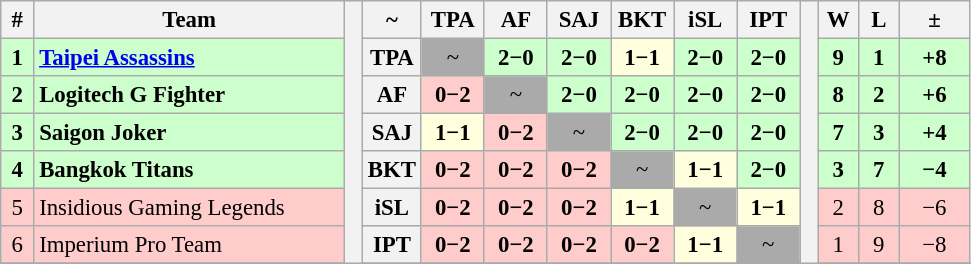<table class="wikitable" style="font-size: 95%; text-align: center">
<tr>
<th width="15">#</th>
<th style="width:200px;">Team</th>
<th rowspan="10" style="width:5px;;"></th>
<th>~</th>
<th style="width:35px;" title="">TPA</th>
<th style="width:35px;" title="">AF</th>
<th style="width:35px;" title="">SAJ</th>
<th style="width:35px;" title="">BKT</th>
<th style="width:35px;" title="">iSL</th>
<th style="width:35px;" title="">IPT</th>
<th rowspan="10" style="width:5px;;"></th>
<th style="width:20px;" title="Wins">W</th>
<th style="width:20px;" title="Losses">L</th>
<th style="width:40px;">±</th>
</tr>
<tr style="background:#cfc;">
<td><strong>1</strong></td>
<td style="text-align: left"> <strong><a href='#'>Taipei Assassins</a></strong></td>
<th>TPA</th>
<td style="background-color:#aaaaaa">~</td>
<td style="background-color:#ccffcc"><strong>2−0</strong></td>
<td style="background-color:#ccffcc"><strong>2−0</strong></td>
<td style="background-color:#ffd;"><strong>1−1</strong></td>
<td style="background-color:#ccffcc"><strong>2−0</strong></td>
<td style="background-color:#ccffcc"><strong>2−0</strong></td>
<td><strong>9</strong></td>
<td><strong>1</strong></td>
<td><strong>+8</strong></td>
</tr>
<tr style="background:#cfc;">
<td><strong>2</strong></td>
<td style="text-align: left"> <strong>Logitech G Fighter</strong></td>
<th>AF</th>
<td style="background-color:#ffcccc"><strong>0−2</strong></td>
<td style="background-color:#aaaaaa">~</td>
<td style="background-color:#ccffcc"><strong>2−0</strong></td>
<td style="background-color:#ccffcc"><strong>2−0</strong></td>
<td style="background-color:#ccffcc"><strong>2−0</strong></td>
<td style="background-color:#ccffcc"><strong>2−0</strong></td>
<td><strong>8</strong></td>
<td><strong>2</strong></td>
<td><strong>+6</strong></td>
</tr>
<tr style="background:#cfc;">
<td><strong>3</strong></td>
<td style="text-align: left"> <strong>Saigon Joker</strong></td>
<th>SAJ</th>
<td style="background-color:#ffd;"><strong>1−1</strong></td>
<td style="background-color:#ffcccc"><strong>0−2</strong></td>
<td style="background-color:#aaaaaa">~</td>
<td style="background-color:#ccffcc"><strong>2−0</strong></td>
<td style="background-color:#ccffcc"><strong>2−0</strong></td>
<td style="background-color:#ccffcc"><strong>2−0</strong></td>
<td><strong>7</strong></td>
<td><strong>3</strong></td>
<td><strong>+4</strong></td>
</tr>
<tr style="background:#cfc;">
<td><strong>4</strong></td>
<td style="text-align: left"> <strong>Bangkok Titans</strong></td>
<th>BKT</th>
<td style="background-color:#ffcccc"><strong>0−2</strong></td>
<td style="background-color:#ffcccc"><strong>0−2</strong></td>
<td style="background-color:#ffcccc"><strong>0−2</strong></td>
<td style="background-color:#aaaaaa">~</td>
<td style="background-color:#ffd;"><strong>1−1</strong></td>
<td style="background-color:#ccffcc"><strong>2−0</strong></td>
<td><strong>3</strong></td>
<td><strong>7</strong></td>
<td><strong>−4</strong></td>
</tr>
<tr style="background-color:#ffcccc">
<td>5</td>
<td style="text-align: left"> Insidious Gaming Legends</td>
<th>iSL</th>
<td style="background-color:#ffcccc"><strong>0−2</strong></td>
<td style="background-color:#ffcccc"><strong>0−2</strong></td>
<td style="background-color:#ffcccc"><strong>0−2</strong></td>
<td style="background-color:#ffd;"><strong>1−1</strong></td>
<td style="background-color:#aaaaaa">~</td>
<td style="background-color:#ffd;"><strong>1−1</strong></td>
<td>2</td>
<td>8</td>
<td>−6</td>
</tr>
<tr style="background-color:#ffcccc">
<td>6</td>
<td style="text-align: left"> Imperium Pro Team</td>
<th>IPT</th>
<td style="background-color:#ffcccc"><strong>0−2</strong></td>
<td style="background-color:#ffcccc"><strong>0−2</strong></td>
<td style="background-color:#ffcccc"><strong>0−2</strong></td>
<td style="background-color:#ffcccc"><strong>0−2</strong></td>
<td style="background-color:#ffd;"><strong>1−1</strong></td>
<td style="background-color:#aaaaaa">~</td>
<td>1</td>
<td>9</td>
<td>−8</td>
</tr>
<tr>
</tr>
</table>
